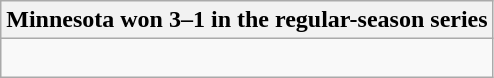<table class="wikitable collapsible collapsed">
<tr>
<th>Minnesota won 3–1 in the regular-season series</th>
</tr>
<tr>
<td><br>


</td>
</tr>
</table>
